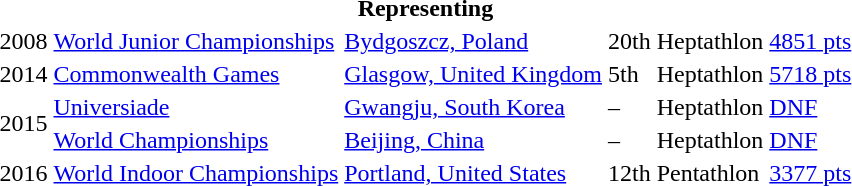<table>
<tr>
<th colspan="6">Representing </th>
</tr>
<tr>
<td>2008</td>
<td><a href='#'>World Junior Championships</a></td>
<td><a href='#'>Bydgoszcz, Poland</a></td>
<td>20th</td>
<td>Heptathlon</td>
<td><a href='#'>4851 pts</a></td>
</tr>
<tr>
<td>2014</td>
<td><a href='#'>Commonwealth Games</a></td>
<td><a href='#'>Glasgow, United Kingdom</a></td>
<td>5th</td>
<td>Heptathlon</td>
<td><a href='#'>5718 pts</a></td>
</tr>
<tr>
<td rowspan=2>2015</td>
<td><a href='#'>Universiade</a></td>
<td><a href='#'>Gwangju, South Korea</a></td>
<td>–</td>
<td>Heptathlon</td>
<td><a href='#'>DNF</a></td>
</tr>
<tr>
<td><a href='#'>World Championships</a></td>
<td><a href='#'>Beijing, China</a></td>
<td>–</td>
<td>Heptathlon</td>
<td><a href='#'>DNF</a></td>
</tr>
<tr>
<td>2016</td>
<td><a href='#'>World Indoor Championships</a></td>
<td><a href='#'>Portland, United States</a></td>
<td>12th</td>
<td>Pentathlon</td>
<td><a href='#'>3377 pts</a></td>
</tr>
</table>
